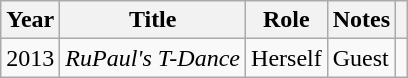<table class="wikitable">
<tr>
<th>Year</th>
<th>Title</th>
<th>Role</th>
<th>Notes</th>
<th></th>
</tr>
<tr>
<td>2013</td>
<td><em>RuPaul's T-Dance</em></td>
<td>Herself</td>
<td>Guest</td>
<td></td>
</tr>
</table>
